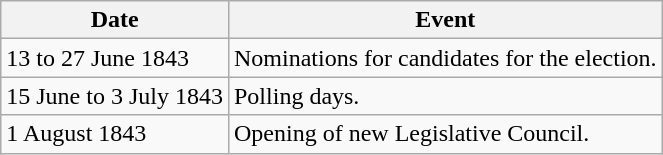<table class="wikitable">
<tr>
<th>Date</th>
<th>Event</th>
</tr>
<tr>
<td>13 to 27 June 1843</td>
<td>Nominations for candidates for the election.</td>
</tr>
<tr>
<td>15 June to 3 July 1843</td>
<td>Polling days.</td>
</tr>
<tr>
<td>1 August 1843</td>
<td>Opening of new Legislative Council.</td>
</tr>
</table>
